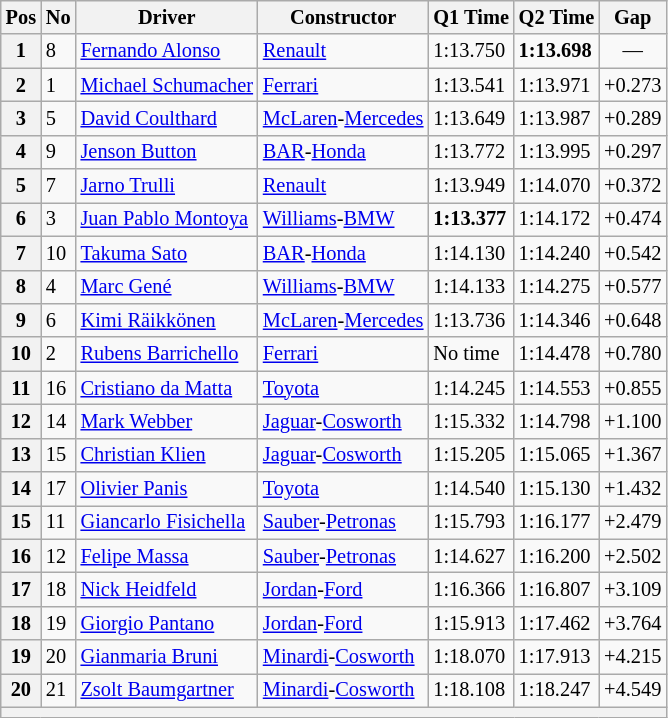<table class="wikitable sortable" style="font-size: 85%;">
<tr>
<th>Pos</th>
<th>No</th>
<th>Driver</th>
<th>Constructor</th>
<th>Q1 Time</th>
<th>Q2 Time</th>
<th>Gap</th>
</tr>
<tr>
<th>1</th>
<td>8</td>
<td> <a href='#'>Fernando Alonso</a></td>
<td><a href='#'>Renault</a></td>
<td>1:13.750</td>
<td><strong>1:13.698</strong></td>
<td align="center">—</td>
</tr>
<tr>
<th>2</th>
<td>1</td>
<td> <a href='#'>Michael Schumacher</a></td>
<td><a href='#'>Ferrari</a></td>
<td>1:13.541</td>
<td>1:13.971</td>
<td>+0.273</td>
</tr>
<tr>
<th>3</th>
<td>5</td>
<td> <a href='#'>David Coulthard</a></td>
<td><a href='#'>McLaren</a>-<a href='#'>Mercedes</a></td>
<td>1:13.649</td>
<td>1:13.987</td>
<td>+0.289</td>
</tr>
<tr>
<th>4</th>
<td>9</td>
<td> <a href='#'>Jenson Button</a></td>
<td><a href='#'>BAR</a>-<a href='#'>Honda</a></td>
<td>1:13.772</td>
<td>1:13.995</td>
<td>+0.297</td>
</tr>
<tr>
<th>5</th>
<td>7</td>
<td> <a href='#'>Jarno Trulli</a></td>
<td><a href='#'>Renault</a></td>
<td>1:13.949</td>
<td>1:14.070</td>
<td>+0.372</td>
</tr>
<tr>
<th>6</th>
<td>3</td>
<td> <a href='#'>Juan Pablo Montoya</a></td>
<td><a href='#'>Williams</a>-<a href='#'>BMW</a></td>
<td><strong>1:13.377</strong></td>
<td>1:14.172</td>
<td>+0.474</td>
</tr>
<tr>
<th>7</th>
<td>10</td>
<td> <a href='#'>Takuma Sato</a></td>
<td><a href='#'>BAR</a>-<a href='#'>Honda</a></td>
<td>1:14.130</td>
<td>1:14.240</td>
<td>+0.542</td>
</tr>
<tr>
<th>8</th>
<td>4</td>
<td> <a href='#'>Marc Gené</a></td>
<td><a href='#'>Williams</a>-<a href='#'>BMW</a></td>
<td>1:14.133</td>
<td>1:14.275</td>
<td>+0.577</td>
</tr>
<tr>
<th>9</th>
<td>6</td>
<td> <a href='#'>Kimi Räikkönen</a></td>
<td><a href='#'>McLaren</a>-<a href='#'>Mercedes</a></td>
<td>1:13.736</td>
<td>1:14.346</td>
<td>+0.648</td>
</tr>
<tr>
<th>10</th>
<td>2</td>
<td> <a href='#'>Rubens Barrichello</a></td>
<td><a href='#'>Ferrari</a></td>
<td>No time</td>
<td>1:14.478</td>
<td>+0.780</td>
</tr>
<tr>
<th>11</th>
<td>16</td>
<td> <a href='#'>Cristiano da Matta</a></td>
<td><a href='#'>Toyota</a></td>
<td>1:14.245</td>
<td>1:14.553</td>
<td>+0.855</td>
</tr>
<tr>
<th>12</th>
<td>14</td>
<td> <a href='#'>Mark Webber</a></td>
<td><a href='#'>Jaguar</a>-<a href='#'>Cosworth</a></td>
<td>1:15.332</td>
<td>1:14.798</td>
<td>+1.100</td>
</tr>
<tr>
<th>13</th>
<td>15</td>
<td> <a href='#'>Christian Klien</a></td>
<td><a href='#'>Jaguar</a>-<a href='#'>Cosworth</a></td>
<td>1:15.205</td>
<td>1:15.065</td>
<td>+1.367</td>
</tr>
<tr>
<th>14</th>
<td>17</td>
<td> <a href='#'>Olivier Panis</a></td>
<td><a href='#'>Toyota</a></td>
<td>1:14.540</td>
<td>1:15.130</td>
<td>+1.432</td>
</tr>
<tr>
<th>15</th>
<td>11</td>
<td> <a href='#'>Giancarlo Fisichella</a></td>
<td><a href='#'>Sauber</a>-<a href='#'>Petronas</a></td>
<td>1:15.793</td>
<td>1:16.177</td>
<td>+2.479</td>
</tr>
<tr>
<th>16</th>
<td>12</td>
<td> <a href='#'>Felipe Massa</a></td>
<td><a href='#'>Sauber</a>-<a href='#'>Petronas</a></td>
<td>1:14.627</td>
<td>1:16.200</td>
<td>+2.502</td>
</tr>
<tr>
<th>17</th>
<td>18</td>
<td> <a href='#'>Nick Heidfeld</a></td>
<td><a href='#'>Jordan</a>-<a href='#'>Ford</a></td>
<td>1:16.366</td>
<td>1:16.807</td>
<td>+3.109</td>
</tr>
<tr>
<th>18</th>
<td>19</td>
<td> <a href='#'>Giorgio Pantano</a></td>
<td><a href='#'>Jordan</a>-<a href='#'>Ford</a></td>
<td>1:15.913</td>
<td>1:17.462</td>
<td>+3.764</td>
</tr>
<tr>
<th>19</th>
<td>20</td>
<td> <a href='#'>Gianmaria Bruni</a></td>
<td><a href='#'>Minardi</a>-<a href='#'>Cosworth</a></td>
<td>1:18.070</td>
<td>1:17.913</td>
<td>+4.215</td>
</tr>
<tr>
<th>20</th>
<td>21</td>
<td> <a href='#'>Zsolt Baumgartner</a></td>
<td><a href='#'>Minardi</a>-<a href='#'>Cosworth</a></td>
<td>1:18.108</td>
<td>1:18.247</td>
<td>+4.549</td>
</tr>
<tr>
<th colspan="7"></th>
</tr>
</table>
